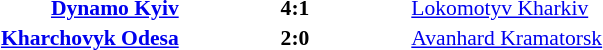<table width=100% cellspacing=1>
<tr>
<th width=20%></th>
<th width=12%></th>
<th width=20%></th>
<th></th>
</tr>
<tr style=font-size:90%>
<td align=right><strong><a href='#'>Dynamo Kyiv</a></strong></td>
<td align=center><strong>4:1</strong></td>
<td><a href='#'>Lokomotyv Kharkiv</a></td>
<td align=center></td>
</tr>
<tr style=font-size:90%>
<td align=right><strong><a href='#'>Kharchovyk Odesa</a></strong></td>
<td align=center><strong>2:0</strong></td>
<td><a href='#'>Avanhard Kramatorsk</a></td>
<td align=center></td>
</tr>
</table>
